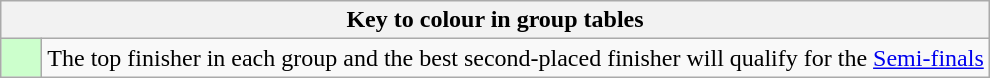<table class="wikitable" style="text-align: center;">
<tr>
<th colspan=2>Key to colour in group tables</th>
</tr>
<tr>
<td bgcolor=#ccffcc style="width: 20px;"></td>
<td align=left>The top finisher in each group and the best second-placed finisher will qualify for the <a href='#'>Semi-finals</a></td>
</tr>
</table>
